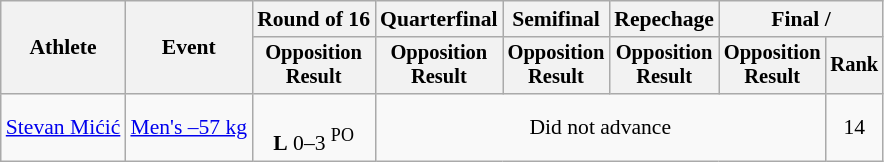<table class="wikitable" style="font-size:90%">
<tr>
<th rowspan=2>Athlete</th>
<th rowspan=2>Event</th>
<th>Round of 16</th>
<th>Quarterfinal</th>
<th>Semifinal</th>
<th>Repechage</th>
<th colspan=2>Final / </th>
</tr>
<tr style="font-size: 95%">
<th>Opposition<br>Result</th>
<th>Opposition<br>Result</th>
<th>Opposition<br>Result</th>
<th>Opposition<br>Result</th>
<th>Opposition<br>Result</th>
<th>Rank</th>
</tr>
<tr align=center>
<td align=left><a href='#'>Stevan Mićić</a></td>
<td align=left><a href='#'>Men's –57 kg</a></td>
<td><br><strong>L</strong> 0–3 <sup>PO</sup></td>
<td colspan=4>Did not advance</td>
<td>14</td>
</tr>
</table>
